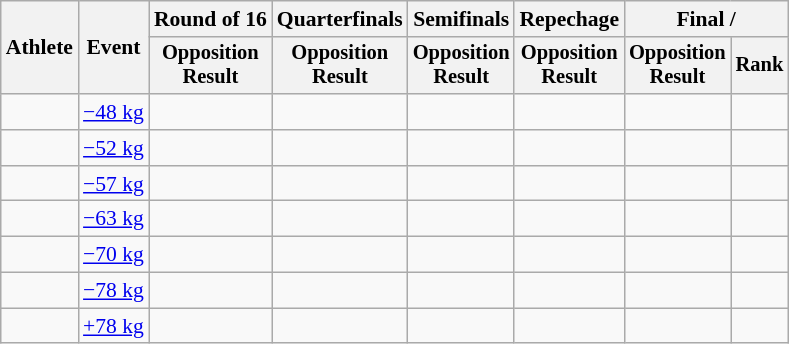<table class="wikitable" style="font-size:90%">
<tr>
<th rowspan=2>Athlete</th>
<th rowspan=2>Event</th>
<th>Round of 16</th>
<th>Quarterfinals</th>
<th>Semifinals</th>
<th>Repechage</th>
<th colspan=2>Final / </th>
</tr>
<tr style="font-size:95%">
<th>Opposition<br>Result</th>
<th>Opposition<br>Result</th>
<th>Opposition<br>Result</th>
<th>Opposition<br>Result</th>
<th>Opposition<br>Result</th>
<th>Rank</th>
</tr>
<tr align=center>
<td align=left></td>
<td align=left><a href='#'>−48 kg</a></td>
<td></td>
<td></td>
<td></td>
<td></td>
<td></td>
<td></td>
</tr>
<tr align=center>
<td align=left></td>
<td align=left><a href='#'>−52 kg</a></td>
<td></td>
<td></td>
<td></td>
<td></td>
<td></td>
<td></td>
</tr>
<tr align=center>
<td align=left></td>
<td align=left><a href='#'>−57 kg</a></td>
<td></td>
<td></td>
<td></td>
<td></td>
<td></td>
<td></td>
</tr>
<tr align=center>
<td align=left></td>
<td align=left><a href='#'>−63 kg</a></td>
<td></td>
<td></td>
<td></td>
<td></td>
<td></td>
<td></td>
</tr>
<tr align=center>
<td align=left></td>
<td align=left><a href='#'>−70 kg</a></td>
<td></td>
<td></td>
<td></td>
<td></td>
<td></td>
<td></td>
</tr>
<tr align=center>
<td align=left></td>
<td align=left><a href='#'>−78 kg</a></td>
<td></td>
<td></td>
<td></td>
<td></td>
<td></td>
<td></td>
</tr>
<tr align=center>
<td align=left></td>
<td align=left><a href='#'>+78 kg</a></td>
<td></td>
<td></td>
<td></td>
<td></td>
<td></td>
<td></td>
</tr>
</table>
